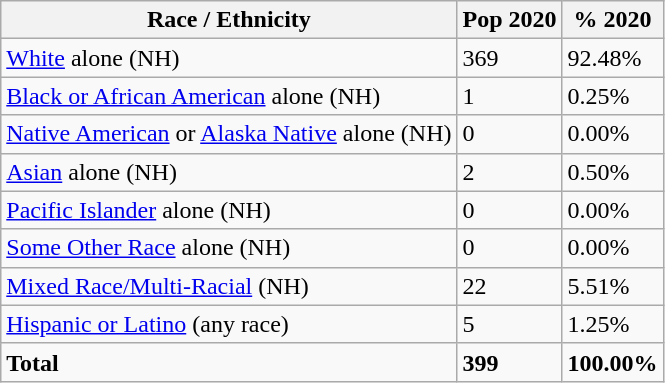<table class="wikitable">
<tr>
<th>Race / Ethnicity</th>
<th>Pop 2020</th>
<th>% 2020</th>
</tr>
<tr>
<td><a href='#'>White</a> alone (NH)</td>
<td>369</td>
<td>92.48%</td>
</tr>
<tr>
<td><a href='#'>Black or African American</a> alone (NH)</td>
<td>1</td>
<td>0.25%</td>
</tr>
<tr>
<td><a href='#'>Native American</a> or <a href='#'>Alaska Native</a> alone (NH)</td>
<td>0</td>
<td>0.00%</td>
</tr>
<tr>
<td><a href='#'>Asian</a> alone (NH)</td>
<td>2</td>
<td>0.50%</td>
</tr>
<tr>
<td><a href='#'>Pacific Islander</a> alone (NH)</td>
<td>0</td>
<td>0.00%</td>
</tr>
<tr>
<td><a href='#'>Some Other Race</a> alone (NH)</td>
<td>0</td>
<td>0.00%</td>
</tr>
<tr>
<td><a href='#'>Mixed Race/Multi-Racial</a> (NH)</td>
<td>22</td>
<td>5.51%</td>
</tr>
<tr>
<td><a href='#'>Hispanic or Latino</a> (any race)</td>
<td>5</td>
<td>1.25%</td>
</tr>
<tr>
<td><strong>Total</strong></td>
<td><strong>399</strong></td>
<td><strong>100.00%</strong></td>
</tr>
</table>
